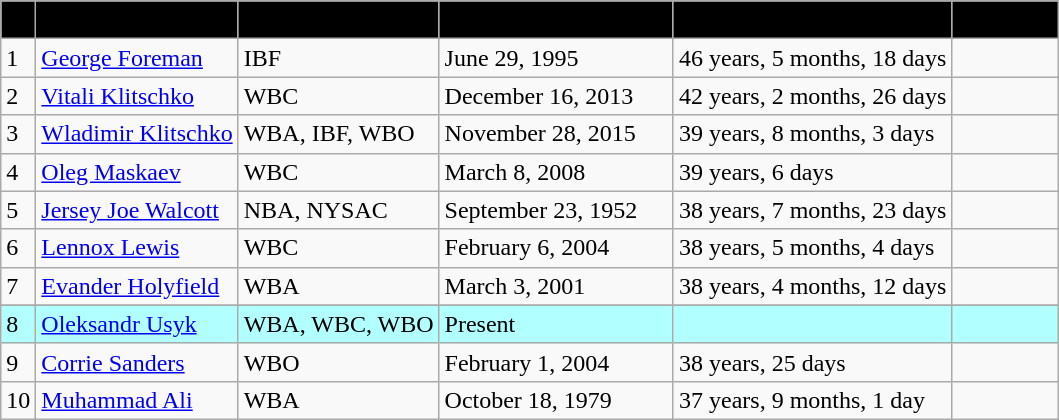<table class="wikitable sortable">
<tr>
<th style="background: #D1EEEE; background: black;« width=»10%"><span></span></th>
<th style="background: #D1EEEE; background: black;« width=»10%"><span>Name</span></th>
<th style="background: #D1EEEE; background: black;« width=»10%"><span>Recognition</span></th>
<th style="background: #D1EEEE; background: black;« width=»10%"><span>Last day as champion</span></th>
<th style="background: #D1EEEE; background: black;« width=»10%"><span>Age</span></th>
<th style="background: #D1EEEE; background: black;« width=»10%"><span>Source(s)</span></th>
</tr>
<tr>
<td>1</td>
<td><a href='#'>George Foreman</a></td>
<td>IBF</td>
<td>June 29, 1995</td>
<td>46 years, 5 months, 18 days</td>
<td></td>
</tr>
<tr>
<td>2</td>
<td><a href='#'>Vitali Klitschko</a></td>
<td>WBC</td>
<td>December 16, 2013</td>
<td>42 years, 2 months, 26 days</td>
<td></td>
</tr>
<tr>
<td>3</td>
<td><a href='#'>Wladimir Klitschko</a></td>
<td>WBA, IBF, WBO</td>
<td>November 28, 2015</td>
<td>39 years, 8 months, 3 days</td>
<td></td>
</tr>
<tr>
<td>4</td>
<td><a href='#'>Oleg Maskaev</a></td>
<td>WBC</td>
<td>March 8, 2008</td>
<td>39 years, 6 days</td>
<td></td>
</tr>
<tr>
<td>5</td>
<td><a href='#'>Jersey Joe Walcott</a></td>
<td>NBA, NYSAC</td>
<td>September 23, 1952</td>
<td>38 years, 7 months, 23 days</td>
<td></td>
</tr>
<tr>
<td>6</td>
<td><a href='#'>Lennox Lewis</a></td>
<td>WBC</td>
<td>February 6, 2004</td>
<td>38 years, 5 months, 4 days</td>
<td></td>
</tr>
<tr>
<td>7</td>
<td><a href='#'>Evander Holyfield</a></td>
<td>WBA</td>
<td>March 3, 2001</td>
<td>38 years, 4 months, 12 days</td>
<td></td>
</tr>
<tr>
</tr>
<tr bgcolor="#b2ffff">
<td>8</td>
<td><a href='#'>Oleksandr Usyk</a></td>
<td>WBA, WBC, WBO</td>
<td>Present</td>
<td></td>
<td></td>
</tr>
<tr>
<td>9</td>
<td><a href='#'>Corrie Sanders</a></td>
<td>WBO</td>
<td>February 1, 2004</td>
<td>38 years, 25 days</td>
<td></td>
</tr>
<tr>
<td>10</td>
<td><a href='#'>Muhammad Ali</a></td>
<td>WBA</td>
<td>October 18, 1979</td>
<td>37 years, 9 months, 1 day</td>
<td></td>
</tr>
</table>
